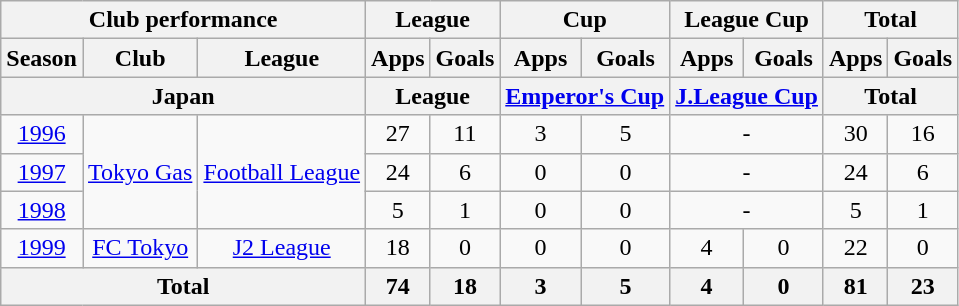<table class="wikitable" style="text-align:center;">
<tr>
<th colspan=3>Club performance</th>
<th colspan=2>League</th>
<th colspan=2>Cup</th>
<th colspan=2>League Cup</th>
<th colspan=2>Total</th>
</tr>
<tr>
<th>Season</th>
<th>Club</th>
<th>League</th>
<th>Apps</th>
<th>Goals</th>
<th>Apps</th>
<th>Goals</th>
<th>Apps</th>
<th>Goals</th>
<th>Apps</th>
<th>Goals</th>
</tr>
<tr>
<th colspan=3>Japan</th>
<th colspan=2>League</th>
<th colspan=2><a href='#'>Emperor's Cup</a></th>
<th colspan=2><a href='#'>J.League Cup</a></th>
<th colspan=2>Total</th>
</tr>
<tr>
<td><a href='#'>1996</a></td>
<td rowspan="3"><a href='#'>Tokyo Gas</a></td>
<td rowspan="3"><a href='#'>Football League</a></td>
<td>27</td>
<td>11</td>
<td>3</td>
<td>5</td>
<td colspan="2">-</td>
<td>30</td>
<td>16</td>
</tr>
<tr>
<td><a href='#'>1997</a></td>
<td>24</td>
<td>6</td>
<td>0</td>
<td>0</td>
<td colspan="2">-</td>
<td>24</td>
<td>6</td>
</tr>
<tr>
<td><a href='#'>1998</a></td>
<td>5</td>
<td>1</td>
<td>0</td>
<td>0</td>
<td colspan="2">-</td>
<td>5</td>
<td>1</td>
</tr>
<tr>
<td><a href='#'>1999</a></td>
<td><a href='#'>FC Tokyo</a></td>
<td><a href='#'>J2 League</a></td>
<td>18</td>
<td>0</td>
<td>0</td>
<td>0</td>
<td>4</td>
<td>0</td>
<td>22</td>
<td>0</td>
</tr>
<tr>
<th colspan=3>Total</th>
<th>74</th>
<th>18</th>
<th>3</th>
<th>5</th>
<th>4</th>
<th>0</th>
<th>81</th>
<th>23</th>
</tr>
</table>
